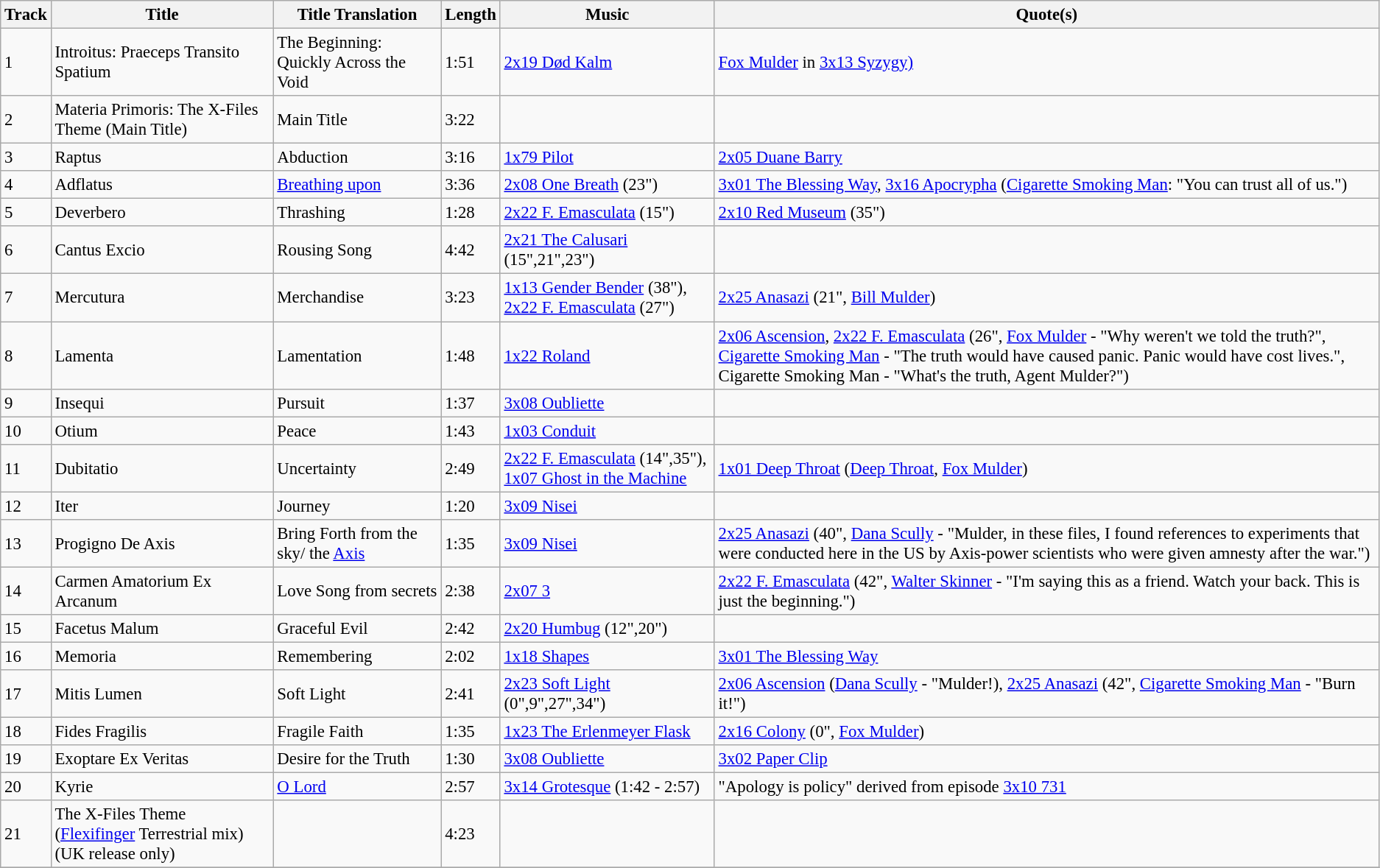<table class="wikitable sortable" style="font-size: 95%;">
<tr>
<th>Track</th>
<th>Title</th>
<th>Title Translation</th>
<th>Length</th>
<th>Music</th>
<th>Quote(s)</th>
</tr>
<tr>
<td>1</td>
<td>Introitus: Praeceps Transito Spatium</td>
<td>The Beginning: Quickly Across the Void</td>
<td>1:51</td>
<td><a href='#'>2x19 Død Kalm</a></td>
<td><a href='#'>Fox Mulder</a> in <a href='#'>3x13 Syzygy)</a></td>
</tr>
<tr>
<td>2</td>
<td>Materia Primoris: The X-Files Theme (Main Title)</td>
<td>Main Title</td>
<td>3:22</td>
<td></td>
<td></td>
</tr>
<tr>
<td>3</td>
<td>Raptus</td>
<td>Abduction</td>
<td>3:16</td>
<td><a href='#'>1x79 Pilot</a></td>
<td><a href='#'>2x05 Duane Barry</a></td>
</tr>
<tr>
<td>4</td>
<td>Adflatus</td>
<td><a href='#'>Breathing upon</a></td>
<td>3:36</td>
<td><a href='#'>2x08 One Breath</a> (23")</td>
<td><a href='#'>3x01 The Blessing Way</a>, <a href='#'>3x16 Apocrypha</a> (<a href='#'>Cigarette Smoking Man</a>: "You can trust all of us.")</td>
</tr>
<tr>
<td>5</td>
<td>Deverbero</td>
<td>Thrashing</td>
<td>1:28</td>
<td><a href='#'>2x22 F. Emasculata</a> (15")</td>
<td><a href='#'>2x10 Red Museum</a> (35")</td>
</tr>
<tr>
<td>6</td>
<td>Cantus Excio</td>
<td>Rousing Song</td>
<td>4:42</td>
<td><a href='#'>2x21 The Calusari</a> (15",21",23")</td>
<td></td>
</tr>
<tr>
<td>7</td>
<td>Mercutura</td>
<td>Merchandise</td>
<td>3:23</td>
<td><a href='#'>1x13 Gender Bender</a> (38"), <a href='#'>2x22 F. Emasculata</a> (27")</td>
<td><a href='#'>2x25 Anasazi</a> (21", <a href='#'>Bill Mulder</a>)</td>
</tr>
<tr>
<td>8</td>
<td>Lamenta</td>
<td>Lamentation</td>
<td>1:48</td>
<td><a href='#'>1x22 Roland</a></td>
<td><a href='#'>2x06 Ascension</a>, <a href='#'>2x22 F. Emasculata</a> (26", <a href='#'>Fox Mulder</a> - "Why weren't we told the truth?", <a href='#'>Cigarette Smoking Man</a> - "The truth would have caused panic. Panic would have cost lives.", Cigarette Smoking Man - "What's the truth, Agent Mulder?")</td>
</tr>
<tr>
<td>9</td>
<td>Insequi</td>
<td>Pursuit</td>
<td>1:37</td>
<td><a href='#'>3x08 Oubliette</a></td>
</tr>
<tr>
<td>10</td>
<td>Otium</td>
<td>Peace</td>
<td>1:43</td>
<td><a href='#'>1x03 Conduit</a></td>
<td></td>
</tr>
<tr>
<td>11</td>
<td>Dubitatio</td>
<td>Uncertainty</td>
<td>2:49</td>
<td><a href='#'>2x22 F. Emasculata</a> (14",35"), <a href='#'>1x07 Ghost in the Machine</a></td>
<td><a href='#'>1x01 Deep Throat</a> (<a href='#'>Deep Throat</a>, <a href='#'>Fox Mulder</a>)</td>
</tr>
<tr>
<td>12</td>
<td>Iter</td>
<td>Journey</td>
<td>1:20</td>
<td><a href='#'>3x09 Nisei</a></td>
<td></td>
</tr>
<tr>
<td>13</td>
<td>Progigno De Axis</td>
<td>Bring Forth from the sky/ the <a href='#'>Axis</a></td>
<td>1:35</td>
<td><a href='#'>3x09 Nisei</a></td>
<td><a href='#'>2x25 Anasazi</a> (40", <a href='#'>Dana Scully</a> - "Mulder, in these files, I found references to experiments that were conducted here in the US by Axis-power scientists who were given amnesty after the war.")</td>
</tr>
<tr>
<td>14</td>
<td>Carmen Amatorium Ex Arcanum</td>
<td>Love Song from secrets</td>
<td>2:38</td>
<td><a href='#'>2x07 3</a></td>
<td><a href='#'>2x22 F. Emasculata</a> (42", <a href='#'>Walter Skinner</a> - "I'm saying this as a friend. Watch your back. This is just the beginning.")</td>
</tr>
<tr>
<td>15</td>
<td>Facetus Malum</td>
<td>Graceful Evil</td>
<td>2:42</td>
<td><a href='#'>2x20 Humbug</a> (12",20")</td>
<td></td>
</tr>
<tr>
<td>16</td>
<td>Memoria</td>
<td>Remembering</td>
<td>2:02</td>
<td><a href='#'>1x18 Shapes</a></td>
<td><a href='#'>3x01 The Blessing Way</a></td>
</tr>
<tr>
<td>17</td>
<td>Mitis Lumen</td>
<td>Soft Light</td>
<td>2:41</td>
<td><a href='#'>2x23 Soft Light</a> (0",9",27",34")</td>
<td><a href='#'>2x06 Ascension</a> (<a href='#'>Dana Scully</a> - "Mulder!), <a href='#'>2x25 Anasazi</a> (42", <a href='#'>Cigarette Smoking Man</a> - "Burn it!")</td>
</tr>
<tr>
<td>18</td>
<td>Fides Fragilis</td>
<td>Fragile Faith</td>
<td>1:35</td>
<td><a href='#'>1x23 The Erlenmeyer Flask</a></td>
<td><a href='#'>2x16 Colony</a> (0", <a href='#'>Fox Mulder</a>)</td>
</tr>
<tr>
<td>19</td>
<td>Exoptare Ex Veritas</td>
<td>Desire for the Truth</td>
<td>1:30</td>
<td><a href='#'>3x08 Oubliette</a></td>
<td><a href='#'>3x02 Paper Clip</a></td>
</tr>
<tr>
<td>20</td>
<td>Kyrie</td>
<td><a href='#'>O Lord</a></td>
<td>2:57</td>
<td><a href='#'>3x14 Grotesque</a> (1:42 - 2:57)</td>
<td>"Apology is policy" derived from episode <a href='#'>3x10 731</a></td>
</tr>
<tr>
<td>21</td>
<td>The X-Files Theme (<a href='#'>Flexifinger</a> Terrestrial mix) (UK release only)</td>
<td></td>
<td>4:23</td>
<td></td>
<td></td>
</tr>
<tr>
</tr>
</table>
